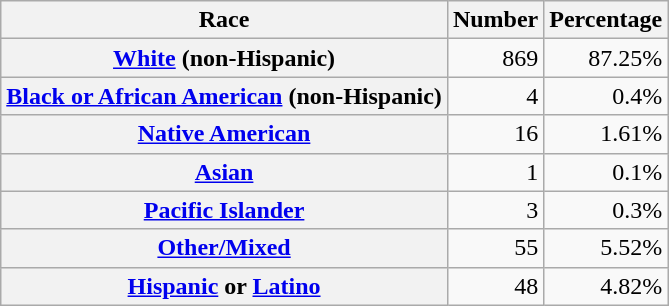<table class="wikitable" style="text-align:right">
<tr>
<th scope="col">Race</th>
<th scope="col">Number</th>
<th scope="col">Percentage</th>
</tr>
<tr>
<th scope="row"><a href='#'>White</a> (non-Hispanic)</th>
<td>869</td>
<td>87.25%</td>
</tr>
<tr>
<th scope="row"><a href='#'>Black or African American</a> (non-Hispanic)</th>
<td>4</td>
<td>0.4%</td>
</tr>
<tr>
<th scope="row"><a href='#'>Native American</a></th>
<td>16</td>
<td>1.61%</td>
</tr>
<tr>
<th scope="row"><a href='#'>Asian</a></th>
<td>1</td>
<td>0.1%</td>
</tr>
<tr>
<th scope="row"><a href='#'>Pacific Islander</a></th>
<td>3</td>
<td>0.3%</td>
</tr>
<tr>
<th scope="row"><a href='#'>Other/Mixed</a></th>
<td>55</td>
<td>5.52%</td>
</tr>
<tr>
<th scope="row"><a href='#'>Hispanic</a> or <a href='#'>Latino</a></th>
<td>48</td>
<td>4.82%</td>
</tr>
</table>
